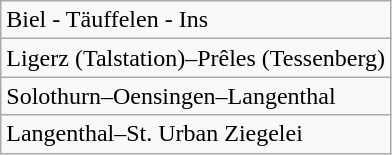<table class="wikitable">
<tr>
<td>Biel - Täuffelen - Ins</td>
</tr>
<tr>
<td>Ligerz (Talstation)–Prêles (Tessenberg)</td>
</tr>
<tr>
<td>Solothurn–Oensingen–Langenthal</td>
</tr>
<tr>
<td>Langenthal–St. Urban Ziegelei</td>
</tr>
</table>
